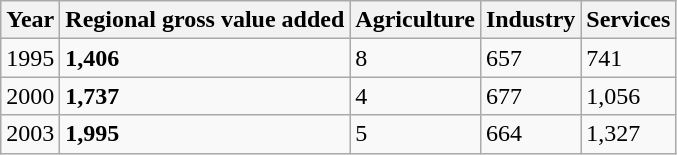<table class="wikitable">
<tr>
<th>Year</th>
<th>Regional gross value added</th>
<th>Agriculture</th>
<th>Industry</th>
<th>Services</th>
</tr>
<tr>
<td>1995</td>
<td><strong>1,406</strong></td>
<td>8</td>
<td>657</td>
<td>741</td>
</tr>
<tr>
<td>2000</td>
<td><strong>1,737</strong></td>
<td>4</td>
<td>677</td>
<td>1,056</td>
</tr>
<tr>
<td>2003</td>
<td><strong>1,995</strong></td>
<td>5</td>
<td>664</td>
<td>1,327</td>
</tr>
</table>
